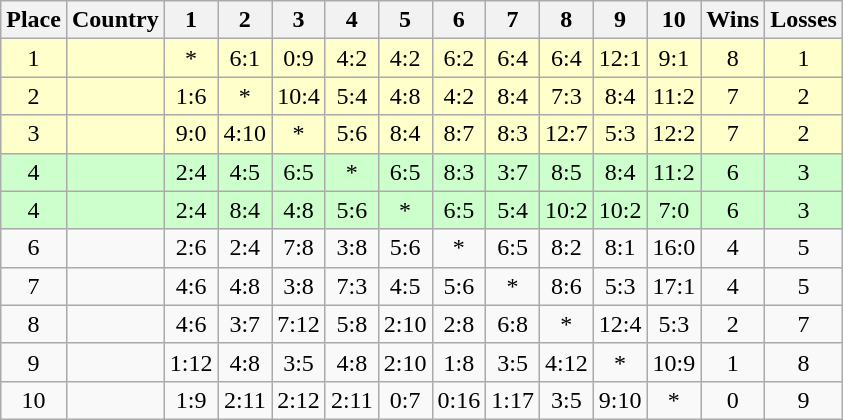<table class=wikitable style="text-align: center;">
<tr>
<th>Place</th>
<th>Country</th>
<th width=20>1</th>
<th width=20>2</th>
<th width=20>3</th>
<th width=20>4</th>
<th width=20>5</th>
<th width=20>6</th>
<th width=20>7</th>
<th width=20>8</th>
<th width=20>9</th>
<th width=20>10</th>
<th width=20>Wins</th>
<th width=20>Losses</th>
</tr>
<tr bgcolor=#ffc>
<td>1</td>
<td align="left"></td>
<td>*</td>
<td>6:1</td>
<td>0:9</td>
<td>4:2</td>
<td>4:2</td>
<td>6:2</td>
<td>6:4</td>
<td>6:4</td>
<td>12:1</td>
<td>9:1</td>
<td>8</td>
<td>1</td>
</tr>
<tr bgcolor=#ffc>
<td>2</td>
<td align="left"></td>
<td>1:6</td>
<td>*</td>
<td>10:4</td>
<td>5:4</td>
<td>4:8</td>
<td>4:2</td>
<td>8:4</td>
<td>7:3</td>
<td>8:4</td>
<td>11:2</td>
<td>7</td>
<td>2</td>
</tr>
<tr bgcolor=#ffc>
<td>3</td>
<td align="left"></td>
<td>9:0</td>
<td>4:10</td>
<td>*</td>
<td>5:6</td>
<td>8:4</td>
<td>8:7</td>
<td>8:3</td>
<td>12:7</td>
<td>5:3</td>
<td>12:2</td>
<td>7</td>
<td>2</td>
</tr>
<tr bgcolor=#cfc>
<td>4</td>
<td align="left"></td>
<td>2:4</td>
<td>4:5</td>
<td>6:5</td>
<td>*</td>
<td>6:5</td>
<td>8:3</td>
<td>3:7</td>
<td>8:5</td>
<td>8:4</td>
<td>11:2</td>
<td>6</td>
<td>3</td>
</tr>
<tr bgcolor=#cfc>
<td>4</td>
<td align="left"></td>
<td>2:4</td>
<td>8:4</td>
<td>4:8</td>
<td>5:6</td>
<td>*</td>
<td>6:5</td>
<td>5:4</td>
<td>10:2</td>
<td>10:2</td>
<td>7:0</td>
<td>6</td>
<td>3</td>
</tr>
<tr>
<td>6</td>
<td align="left"></td>
<td>2:6</td>
<td>2:4</td>
<td>7:8</td>
<td>3:8</td>
<td>5:6</td>
<td>*</td>
<td>6:5</td>
<td>8:2</td>
<td>8:1</td>
<td>16:0</td>
<td>4</td>
<td>5</td>
</tr>
<tr>
<td>7</td>
<td align="left"></td>
<td>4:6</td>
<td>4:8</td>
<td>3:8</td>
<td>7:3</td>
<td>4:5</td>
<td>5:6</td>
<td>*</td>
<td>8:6</td>
<td>5:3</td>
<td>17:1</td>
<td>4</td>
<td>5</td>
</tr>
<tr>
<td>8</td>
<td align="left"></td>
<td>4:6</td>
<td>3:7</td>
<td>7:12</td>
<td>5:8</td>
<td>2:10</td>
<td>2:8</td>
<td>6:8</td>
<td>*</td>
<td>12:4</td>
<td>5:3</td>
<td>2</td>
<td>7</td>
</tr>
<tr>
<td>9</td>
<td align="left"></td>
<td>1:12</td>
<td>4:8</td>
<td>3:5</td>
<td>4:8</td>
<td>2:10</td>
<td>1:8</td>
<td>3:5</td>
<td>4:12</td>
<td>*</td>
<td>10:9</td>
<td>1</td>
<td>8</td>
</tr>
<tr>
<td>10</td>
<td align="left"></td>
<td>1:9</td>
<td>2:11</td>
<td>2:12</td>
<td>2:11</td>
<td>0:7</td>
<td>0:16</td>
<td>1:17</td>
<td>3:5</td>
<td>9:10</td>
<td>*</td>
<td>0</td>
<td>9</td>
</tr>
</table>
